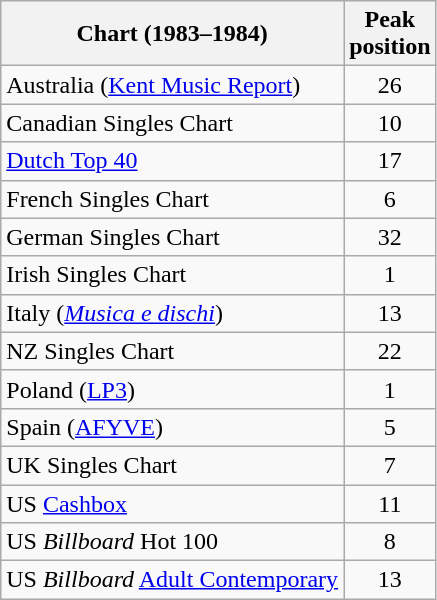<table class="wikitable sortable">
<tr>
<th>Chart (1983–1984)</th>
<th>Peak<br>position</th>
</tr>
<tr>
<td>Australia (<a href='#'>Kent Music Report</a>)</td>
<td align="center">26</td>
</tr>
<tr>
<td>Canadian Singles Chart</td>
<td align="center">10</td>
</tr>
<tr>
<td><a href='#'>Dutch Top 40</a></td>
<td align="center">17</td>
</tr>
<tr>
<td>French Singles Chart</td>
<td align="center">6</td>
</tr>
<tr>
<td>German Singles Chart</td>
<td align="center">32</td>
</tr>
<tr>
<td>Irish Singles Chart</td>
<td align="center">1</td>
</tr>
<tr>
<td>Italy (<em><a href='#'>Musica e dischi</a></em>)</td>
<td align="center">13</td>
</tr>
<tr>
<td>NZ Singles Chart</td>
<td align="center">22</td>
</tr>
<tr>
<td>Poland (<a href='#'>LP3</a>)</td>
<td align="center">1</td>
</tr>
<tr>
<td>Spain (<a href='#'>AFYVE</a>)</td>
<td style="text-align:center;">5</td>
</tr>
<tr>
<td>UK Singles Chart</td>
<td align="center">7</td>
</tr>
<tr>
<td>US <a href='#'>Cashbox</a></td>
<td align="center">11</td>
</tr>
<tr>
<td>US <em>Billboard</em> Hot 100</td>
<td align="center">8</td>
</tr>
<tr>
<td>US <em>Billboard</em> <a href='#'>Adult Contemporary</a></td>
<td align="center">13</td>
</tr>
</table>
